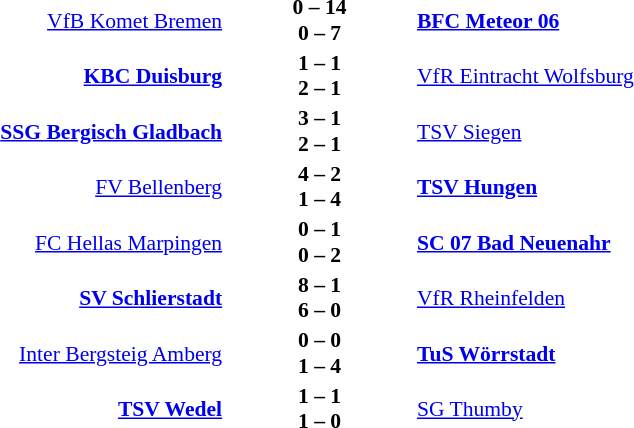<table width=100% cellspacing=1>
<tr>
<th width=25%></th>
<th width=10%></th>
<th width=25%></th>
<th></th>
</tr>
<tr style=font-size:90%>
<td align=right><a href='#'>VfB Komet Bremen</a></td>
<td align=center><strong>0 – 14</strong><br><strong>0 – 7</strong></td>
<td><strong><a href='#'>BFC Meteor 06</a></strong></td>
</tr>
<tr style=font-size:90%>
<td align=right><strong><a href='#'>KBC Duisburg</a></strong></td>
<td align=center><strong>1 – 1</strong><br><strong>2 – 1</strong></td>
<td><a href='#'>VfR Eintracht Wolfsburg</a></td>
</tr>
<tr style=font-size:90%>
<td align=right><strong><a href='#'>SSG Bergisch Gladbach</a></strong></td>
<td align=center><strong>3 – 1</strong><br><strong>2 – 1</strong></td>
<td><a href='#'>TSV Siegen</a></td>
</tr>
<tr style=font-size:90%>
<td align=right><a href='#'>FV Bellenberg</a></td>
<td align=center><strong>4 – 2</strong><br><strong>1 – 4</strong></td>
<td><strong><a href='#'>TSV Hungen</a></strong></td>
</tr>
<tr style=font-size:90%>
<td align=right><a href='#'>FC Hellas Marpingen</a></td>
<td align=center><strong>0 – 1</strong><br><strong>0 – 2</strong></td>
<td><strong><a href='#'>SC 07 Bad Neuenahr</a></strong></td>
</tr>
<tr style=font-size:90%>
<td align=right><strong><a href='#'>SV Schlierstadt</a></strong></td>
<td align=center><strong>8 – 1</strong><br><strong>6 – 0</strong></td>
<td><a href='#'>VfR Rheinfelden</a></td>
</tr>
<tr style=font-size:90%>
<td align=right><a href='#'>Inter Bergsteig Amberg</a></td>
<td align=center><strong>0 – 0</strong><br><strong>1 – 4</strong></td>
<td><strong><a href='#'>TuS Wörrstadt</a></strong></td>
</tr>
<tr style=font-size:90%>
<td align=right><strong><a href='#'>TSV Wedel</a></strong></td>
<td align=center><strong>1 – 1</strong><br><strong>1 – 0</strong></td>
<td><a href='#'>SG Thumby</a></td>
</tr>
</table>
